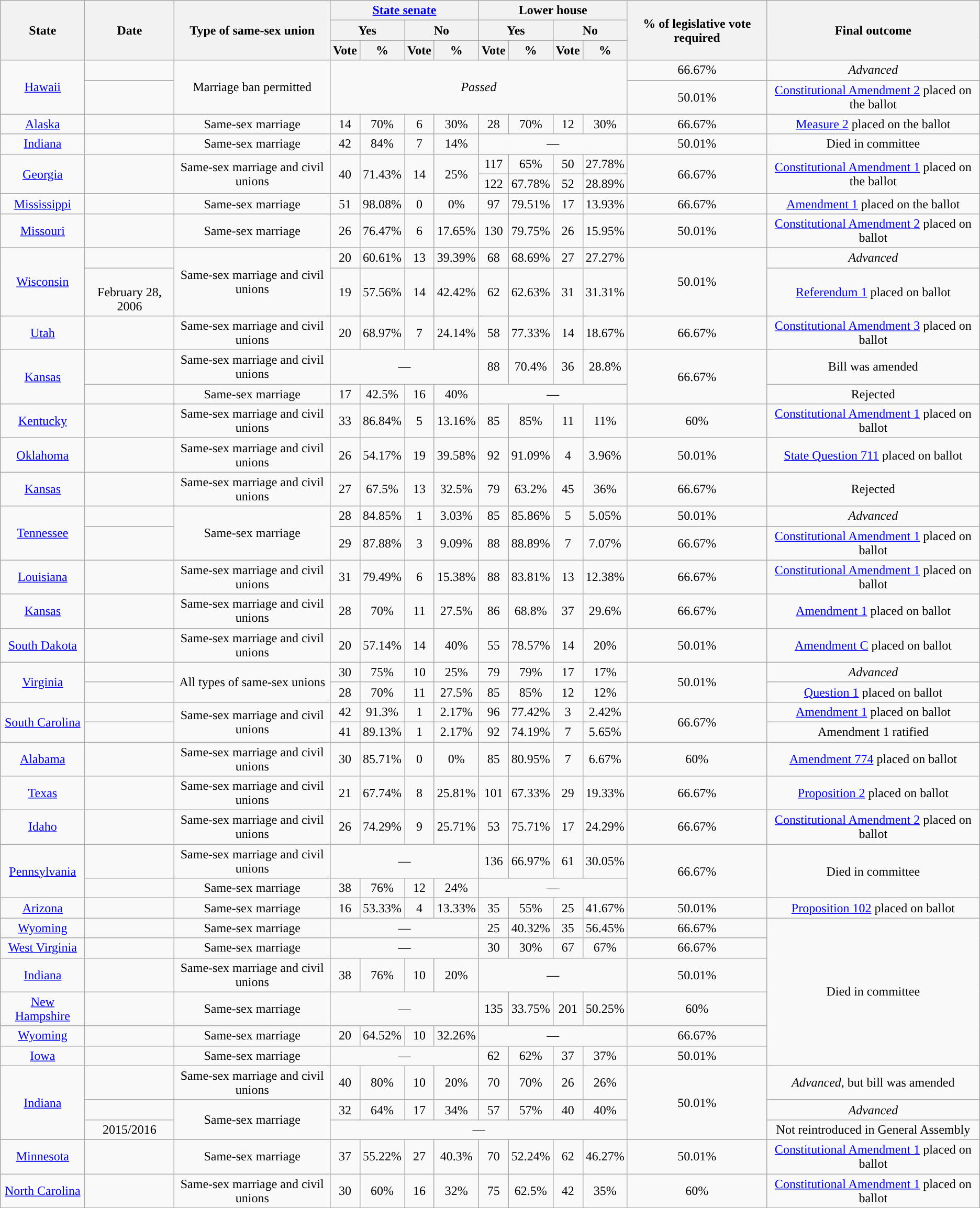<table class="wikitable sortable" style="text-align: center">
<tr>
<th rowspan=3>State</th>
<th rowspan=3>Date</th>
<th rowspan=3>Type of same-sex union</th>
<th colspan=4><a href='#'>State senate</a></th>
<th colspan=4>Lower house</th>
<th rowspan=3>% of legislative vote required</th>
<th rowspan=3>Final outcome</th>
</tr>
<tr>
<th colspan=2>Yes</th>
<th colspan=2>No</th>
<th colspan=2>Yes</th>
<th colspan=2>No</th>
</tr>
<tr>
<th>Vote</th>
<th>%</th>
<th>Vote</th>
<th>%</th>
<th>Vote</th>
<th>%</th>
<th>Vote</th>
<th>%</th>
</tr>
<tr>
<td rowspan=2> <a href='#'>Hawaii</a></td>
<td></td>
<td rowspan=2>Marriage ban permitted</td>
<td rowspan=2 colspan=8><em>Passed</em></td>
<td>66.67%</td>
<td><em>Advanced</em></td>
</tr>
<tr>
<td></td>
<td>50.01%</td>
<td> <a href='#'>Constitutional Amendment 2</a> placed on the ballot</td>
</tr>
<tr>
<td> <a href='#'>Alaska</a></td>
<td></td>
<td>Same-sex marriage</td>
<td>14</td>
<td>70%</td>
<td>6</td>
<td>30%</td>
<td>28</td>
<td>70%</td>
<td>12</td>
<td>30%</td>
<td>66.67%</td>
<td> <a href='#'>Measure 2</a> placed on the ballot</td>
</tr>
<tr>
<td> <a href='#'>Indiana</a></td>
<td></td>
<td>Same-sex marriage</td>
<td>42</td>
<td>84%</td>
<td>7</td>
<td>14%</td>
<td colspan=4>—</td>
<td>50.01%</td>
<td> Died in committee</td>
</tr>
<tr>
<td rowspan=2> <a href='#'>Georgia</a></td>
<td rowspan=2><br></td>
<td rowspan=2>Same-sex marriage and civil unions</td>
<td rowspan=2>40</td>
<td rowspan=2>71.43%</td>
<td rowspan=2>14</td>
<td rowspan=2>25%</td>
<td>117</td>
<td>65%</td>
<td>50</td>
<td>27.78%</td>
<td rowspan=2>66.67%</td>
<td rowspan=2> <a href='#'>Constitutional Amendment 1</a> placed on the ballot</td>
</tr>
<tr>
<td>122</td>
<td>67.78%</td>
<td>52</td>
<td>28.89%</td>
</tr>
<tr>
<td> <a href='#'>Mississippi</a></td>
<td><br></td>
<td>Same-sex marriage</td>
<td>51</td>
<td>98.08%</td>
<td>0</td>
<td>0%</td>
<td>97</td>
<td>79.51%</td>
<td>17</td>
<td>13.93%</td>
<td>66.67%</td>
<td> <a href='#'>Amendment 1</a> placed on the ballot</td>
</tr>
<tr>
<td> <a href='#'>Missouri</a></td>
<td><br></td>
<td>Same-sex marriage</td>
<td>26</td>
<td>76.47%</td>
<td>6</td>
<td>17.65%</td>
<td>130</td>
<td>79.75%</td>
<td>26</td>
<td>15.95%</td>
<td>50.01%</td>
<td> <a href='#'>Constitutional Amendment 2</a> placed on ballot</td>
</tr>
<tr>
<td rowspan=2> <a href='#'>Wisconsin</a></td>
<td><br></td>
<td rowspan=2>Same-sex marriage and civil unions</td>
<td>20</td>
<td>60.61%</td>
<td>13</td>
<td>39.39%</td>
<td>68</td>
<td>68.69%</td>
<td>27</td>
<td>27.27%</td>
<td rowspan=2>50.01%</td>
<td><em>Advanced</em></td>
</tr>
<tr>
<td><br>February 28, 2006</td>
<td>19</td>
<td>57.56%</td>
<td>14</td>
<td>42.42%</td>
<td>62</td>
<td>62.63%</td>
<td>31</td>
<td>31.31%</td>
<td> <a href='#'>Referendum 1</a> placed on ballot</td>
</tr>
<tr>
<td> <a href='#'>Utah</a></td>
<td></td>
<td>Same-sex marriage and civil unions</td>
<td>20</td>
<td>68.97%</td>
<td>7</td>
<td>24.14%</td>
<td>58</td>
<td>77.33%</td>
<td>14</td>
<td>18.67%</td>
<td>66.67%</td>
<td> <a href='#'>Constitutional Amendment 3</a> placed on ballot</td>
</tr>
<tr>
<td rowspan=2> <a href='#'>Kansas</a></td>
<td><br></td>
<td>Same-sex marriage and civil unions</td>
<td colspan=4>—</td>
<td>88</td>
<td>70.4%</td>
<td>36</td>
<td>28.8%</td>
<td rowspan=2>66.67%</td>
<td> Bill was amended</td>
</tr>
<tr>
<td><br></td>
<td>Same-sex marriage</td>
<td>17</td>
<td>42.5%</td>
<td>16</td>
<td>40%</td>
<td colspan=4>—</td>
<td> Rejected</td>
</tr>
<tr>
<td> <a href='#'>Kentucky</a></td>
<td><br></td>
<td>Same-sex marriage and civil unions</td>
<td>33</td>
<td>86.84%</td>
<td>5</td>
<td>13.16%</td>
<td>85</td>
<td>85%</td>
<td>11</td>
<td>11%</td>
<td>60%</td>
<td> <a href='#'>Constitutional Amendment 1</a> placed on ballot</td>
</tr>
<tr>
<td> <a href='#'>Oklahoma</a></td>
<td><br></td>
<td>Same-sex marriage and civil unions</td>
<td>26</td>
<td>54.17%</td>
<td>19</td>
<td>39.58%</td>
<td>92</td>
<td>91.09%</td>
<td>4</td>
<td>3.96%</td>
<td>50.01%</td>
<td> <a href='#'>State Question 711</a> placed on ballot</td>
</tr>
<tr>
<td> <a href='#'>Kansas</a></td>
<td><br></td>
<td>Same-sex marriage and civil unions</td>
<td>27</td>
<td>67.5%</td>
<td>13</td>
<td>32.5%</td>
<td>79</td>
<td>63.2%</td>
<td>45</td>
<td>36%</td>
<td>66.67%</td>
<td> Rejected</td>
</tr>
<tr>
<td rowspan="2"> <a href='#'>Tennessee</a></td>
<td><br></td>
<td rowspan="2">Same-sex marriage</td>
<td>28</td>
<td>84.85%</td>
<td>1</td>
<td>3.03%</td>
<td>85</td>
<td>85.86%</td>
<td>5</td>
<td>5.05%</td>
<td>50.01%</td>
<td><em>Advanced</em></td>
</tr>
<tr>
<td><br></td>
<td>29</td>
<td>87.88%</td>
<td>3</td>
<td>9.09%</td>
<td>88</td>
<td>88.89%</td>
<td>7</td>
<td>7.07%</td>
<td>66.67%</td>
<td> <a href='#'>Constitutional Amendment 1</a> placed on ballot</td>
</tr>
<tr>
<td> <a href='#'>Louisiana</a></td>
<td><br></td>
<td>Same-sex marriage and civil unions</td>
<td>31</td>
<td>79.49%</td>
<td>6</td>
<td>15.38%</td>
<td>88</td>
<td>83.81%</td>
<td>13</td>
<td>12.38%</td>
<td>66.67%</td>
<td> <a href='#'>Constitutional Amendment 1</a> placed on ballot</td>
</tr>
<tr>
<td> <a href='#'>Kansas</a></td>
<td><br></td>
<td>Same-sex marriage and civil unions</td>
<td>28</td>
<td>70%</td>
<td>11</td>
<td>27.5%</td>
<td>86</td>
<td>68.8%</td>
<td>37</td>
<td>29.6%</td>
<td>66.67%</td>
<td> <a href='#'>Amendment 1</a> placed on ballot</td>
</tr>
<tr>
<td> <a href='#'>South Dakota</a></td>
<td><br></td>
<td>Same-sex marriage and civil unions</td>
<td>20</td>
<td>57.14%</td>
<td>14</td>
<td>40%</td>
<td>55</td>
<td>78.57%</td>
<td>14</td>
<td>20%</td>
<td>50.01%</td>
<td> <a href='#'>Amendment C</a> placed on ballot</td>
</tr>
<tr>
<td rowspan="2"> <a href='#'>Virginia</a></td>
<td></td>
<td rowspan="2">All types of same-sex unions</td>
<td>30</td>
<td>75%</td>
<td>10</td>
<td>25%</td>
<td>79</td>
<td>79%</td>
<td>17</td>
<td>17%</td>
<td rowspan="2">50.01%</td>
<td><em>Advanced</em></td>
</tr>
<tr>
<td><br></td>
<td>28</td>
<td>70%</td>
<td>11</td>
<td>27.5%</td>
<td>85</td>
<td>85%</td>
<td>12</td>
<td>12%</td>
<td> <a href='#'>Question 1</a> placed on ballot</td>
</tr>
<tr>
<td rowspan="2"> <a href='#'>South Carolina</a></td>
<td><br></td>
<td rowspan="2">Same-sex marriage and civil unions</td>
<td>42</td>
<td>91.3%</td>
<td>1</td>
<td>2.17%</td>
<td>96</td>
<td>77.42%</td>
<td>3</td>
<td>2.42%</td>
<td rowspan="2">66.67%</td>
<td> <a href='#'>Amendment 1</a> placed on ballot</td>
</tr>
<tr>
<td><br></td>
<td>41</td>
<td>89.13%</td>
<td>1</td>
<td>2.17%</td>
<td>92</td>
<td>74.19%</td>
<td>7</td>
<td>5.65%</td>
<td> Amendment 1 ratified</td>
</tr>
<tr>
<td> <a href='#'>Alabama</a></td>
<td><br></td>
<td>Same-sex marriage and civil unions</td>
<td>30</td>
<td>85.71%</td>
<td>0</td>
<td>0%</td>
<td>85</td>
<td>80.95%</td>
<td>7</td>
<td>6.67%</td>
<td>60%</td>
<td> <a href='#'>Amendment 774</a> placed on ballot</td>
</tr>
<tr>
<td> <a href='#'>Texas</a></td>
<td><br></td>
<td>Same-sex marriage and civil unions</td>
<td>21</td>
<td>67.74%</td>
<td>8</td>
<td>25.81%</td>
<td>101</td>
<td>67.33%</td>
<td>29</td>
<td>19.33%</td>
<td>66.67%</td>
<td> <a href='#'>Proposition 2</a> placed on ballot</td>
</tr>
<tr>
<td> <a href='#'>Idaho</a></td>
<td><br></td>
<td>Same-sex marriage and civil unions</td>
<td>26</td>
<td>74.29%</td>
<td>9</td>
<td>25.71%</td>
<td>53</td>
<td>75.71%</td>
<td>17</td>
<td>24.29%</td>
<td>66.67%</td>
<td> <a href='#'>Constitutional Amendment 2</a> placed on ballot</td>
</tr>
<tr>
<td rowspan="2"> <a href='#'>Pennsylvania</a></td>
<td></td>
<td>Same-sex marriage and civil unions</td>
<td colspan="4">—</td>
<td>136</td>
<td>66.97%</td>
<td>61</td>
<td>30.05%</td>
<td rowspan="2">66.67%</td>
<td rowspan="2"> Died in committee</td>
</tr>
<tr>
<td></td>
<td>Same-sex marriage</td>
<td>38</td>
<td>76%</td>
<td>12</td>
<td>24%</td>
<td colspan="4">—</td>
</tr>
<tr>
<td> <a href='#'>Arizona</a></td>
<td><br></td>
<td>Same-sex marriage</td>
<td>16</td>
<td>53.33%</td>
<td>4</td>
<td>13.33%</td>
<td>35</td>
<td>55%</td>
<td>25</td>
<td>41.67%</td>
<td>50.01%</td>
<td> <a href='#'>Proposition 102</a> placed on ballot</td>
</tr>
<tr>
<td> <a href='#'>Wyoming</a></td>
<td></td>
<td>Same-sex marriage</td>
<td colspan="4">—</td>
<td>25</td>
<td>40.32%</td>
<td>35</td>
<td>56.45%</td>
<td>66.67%</td>
<td rowspan="6"> Died in committee</td>
</tr>
<tr>
<td> <a href='#'>West Virginia</a></td>
<td></td>
<td>Same-sex marriage</td>
<td colspan="4">—</td>
<td>30</td>
<td>30%</td>
<td>67</td>
<td>67%</td>
<td>66.67%</td>
</tr>
<tr>
<td> <a href='#'>Indiana</a></td>
<td></td>
<td>Same-sex marriage and civil unions</td>
<td>38</td>
<td>76%</td>
<td>10</td>
<td>20%</td>
<td colspan="4">—</td>
<td>50.01%</td>
</tr>
<tr>
<td> <a href='#'>New Hampshire</a></td>
<td></td>
<td>Same-sex marriage</td>
<td colspan="4">—</td>
<td>135</td>
<td>33.75%</td>
<td>201</td>
<td>50.25%</td>
<td>60%</td>
</tr>
<tr>
<td> <a href='#'>Wyoming</a></td>
<td></td>
<td>Same-sex marriage</td>
<td>20</td>
<td>64.52%</td>
<td>10</td>
<td>32.26%</td>
<td colspan="4">—</td>
<td>66.67%</td>
</tr>
<tr>
<td> <a href='#'>Iowa</a></td>
<td></td>
<td>Same-sex marriage</td>
<td colspan="4">—</td>
<td>62</td>
<td>62%</td>
<td>37</td>
<td>37%</td>
<td>50.01%</td>
</tr>
<tr>
<td rowspan="3"> <a href='#'>Indiana</a></td>
<td><br></td>
<td>Same-sex marriage and civil unions</td>
<td>40</td>
<td>80%</td>
<td>10</td>
<td>20%</td>
<td>70</td>
<td>70%</td>
<td>26</td>
<td>26%</td>
<td rowspan="3">50.01%</td>
<td> <em>Advanced</em>, but bill was amended</td>
</tr>
<tr>
<td><br></td>
<td rowspan="2">Same-sex marriage</td>
<td>32</td>
<td>64%</td>
<td>17</td>
<td>34%</td>
<td>57</td>
<td>57%</td>
<td>40</td>
<td>40%</td>
<td><em>Advanced</em></td>
</tr>
<tr>
<td>2015/2016<br></td>
<td colspan="8">—</td>
<td> Not reintroduced in General Assembly</td>
</tr>
<tr>
<td> <a href='#'>Minnesota</a></td>
<td><br></td>
<td>Same-sex marriage</td>
<td>37</td>
<td>55.22%</td>
<td>27</td>
<td>40.3%</td>
<td>70</td>
<td>52.24%</td>
<td>62</td>
<td>46.27%</td>
<td>50.01%</td>
<td> <a href='#'>Constitutional Amendment 1</a> placed on ballot</td>
</tr>
<tr>
<td> <a href='#'>North Carolina</a></td>
<td><br></td>
<td>Same-sex marriage and civil unions</td>
<td>30</td>
<td>60%</td>
<td>16</td>
<td>32%</td>
<td>75</td>
<td>62.5%</td>
<td>42</td>
<td>35%</td>
<td>60%</td>
<td> <a href='#'>Constitutional Amendment 1</a> placed on ballot</td>
</tr>
</table>
